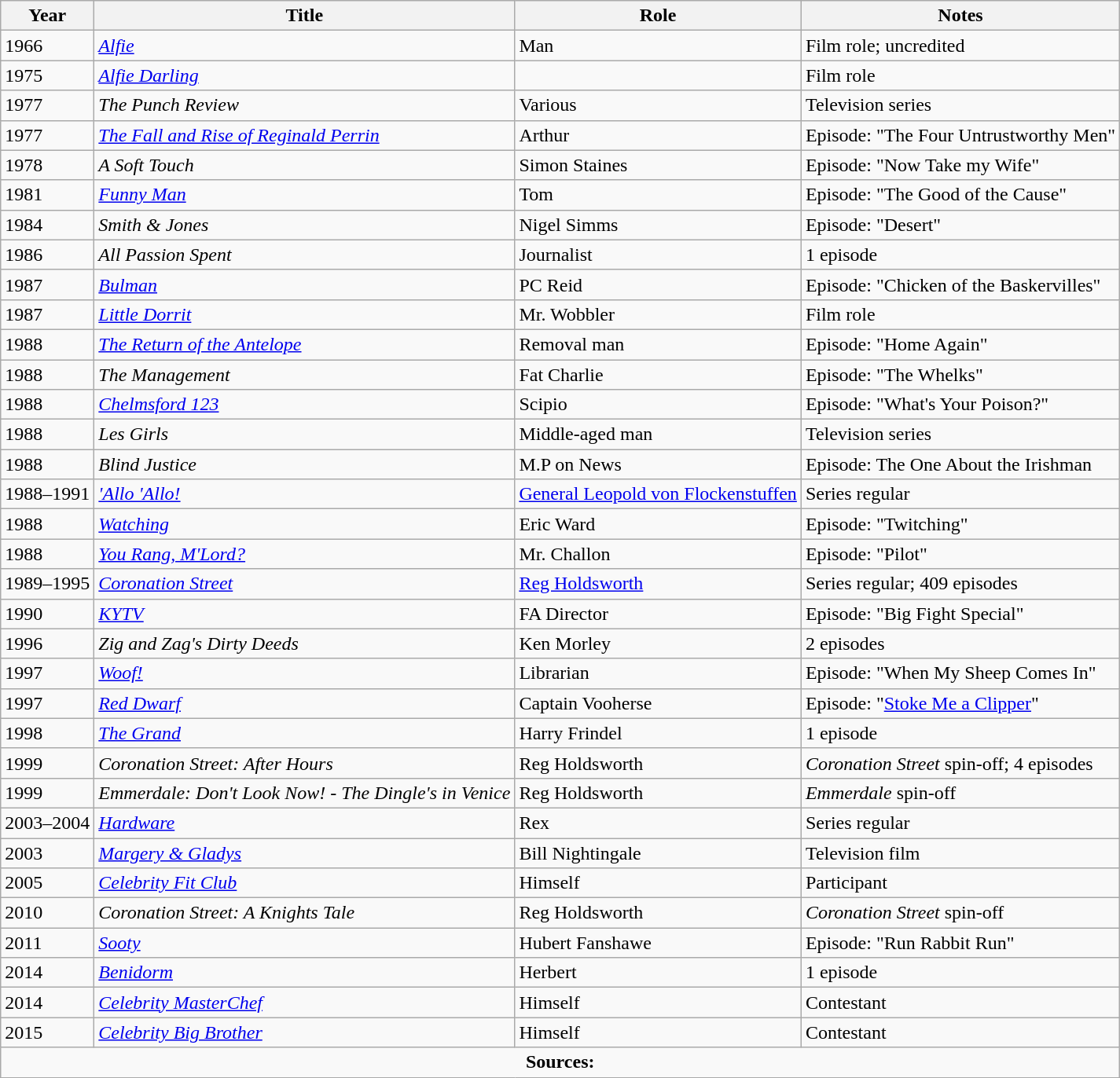<table class="wikitable sortable">
<tr>
<th>Year</th>
<th>Title</th>
<th>Role</th>
<th class="unsortable">Notes</th>
</tr>
<tr>
<td>1966</td>
<td><em><a href='#'>Alfie</a></em></td>
<td>Man</td>
<td>Film role; uncredited</td>
</tr>
<tr>
<td>1975</td>
<td><em><a href='#'>Alfie Darling</a></em></td>
<td></td>
<td>Film role</td>
</tr>
<tr>
<td>1977</td>
<td><em>The Punch Review</em></td>
<td>Various</td>
<td>Television series</td>
</tr>
<tr>
<td>1977</td>
<td><em><a href='#'>The Fall and Rise of Reginald Perrin</a></em></td>
<td>Arthur</td>
<td>Episode: "The Four Untrustworthy Men"</td>
</tr>
<tr>
<td>1978</td>
<td><em>A Soft Touch</em></td>
<td>Simon Staines</td>
<td>Episode: "Now Take my Wife"</td>
</tr>
<tr>
<td>1981</td>
<td><em><a href='#'>Funny Man</a></em></td>
<td>Tom</td>
<td>Episode: "The Good of the Cause"</td>
</tr>
<tr>
<td>1984</td>
<td><em>Smith & Jones</em></td>
<td>Nigel Simms</td>
<td>Episode: "Desert"</td>
</tr>
<tr>
<td>1986</td>
<td><em>All Passion Spent</em></td>
<td>Journalist</td>
<td>1 episode</td>
</tr>
<tr>
<td>1987</td>
<td><em><a href='#'>Bulman</a></em></td>
<td>PC Reid</td>
<td>Episode: "Chicken of the Baskervilles"</td>
</tr>
<tr>
<td>1987</td>
<td><em><a href='#'>Little Dorrit</a></em></td>
<td>Mr. Wobbler</td>
<td>Film role</td>
</tr>
<tr>
<td>1988</td>
<td><em><a href='#'>The Return of the Antelope</a></em></td>
<td>Removal man</td>
<td>Episode: "Home Again"</td>
</tr>
<tr>
<td>1988</td>
<td><em>The Management</em></td>
<td>Fat Charlie</td>
<td>Episode: "The Whelks"</td>
</tr>
<tr>
<td>1988</td>
<td><em><a href='#'>Chelmsford 123</a></em></td>
<td>Scipio</td>
<td>Episode: "What's Your Poison?"</td>
</tr>
<tr>
<td>1988</td>
<td><em>Les Girls</em></td>
<td>Middle-aged man</td>
<td>Television series</td>
</tr>
<tr>
<td>1988</td>
<td><em>Blind Justice</em></td>
<td>M.P on News</td>
<td>Episode: The One About the Irishman</td>
</tr>
<tr>
<td>1988–1991</td>
<td><em><a href='#'>'Allo 'Allo!</a></em></td>
<td><a href='#'>General Leopold von Flockenstuffen</a></td>
<td>Series regular</td>
</tr>
<tr>
<td>1988</td>
<td><em><a href='#'>Watching</a></em></td>
<td>Eric Ward</td>
<td>Episode: "Twitching"</td>
</tr>
<tr>
<td>1988</td>
<td><em><a href='#'>You Rang, M'Lord?</a></em></td>
<td>Mr. Challon</td>
<td>Episode: "Pilot"</td>
</tr>
<tr>
<td>1989–1995</td>
<td><em><a href='#'>Coronation Street</a></em></td>
<td><a href='#'>Reg Holdsworth</a></td>
<td>Series regular; 409 episodes</td>
</tr>
<tr>
<td>1990</td>
<td><em><a href='#'>KYTV</a></em></td>
<td>FA Director</td>
<td>Episode: "Big Fight Special"</td>
</tr>
<tr>
<td>1996</td>
<td><em>Zig and Zag's Dirty Deeds</em></td>
<td>Ken Morley</td>
<td>2 episodes</td>
</tr>
<tr>
<td>1997</td>
<td><em><a href='#'>Woof!</a></em></td>
<td>Librarian</td>
<td>Episode: "When My Sheep Comes In"</td>
</tr>
<tr>
<td>1997</td>
<td><em><a href='#'>Red Dwarf</a></em></td>
<td>Captain Vooherse</td>
<td>Episode: "<a href='#'>Stoke Me a Clipper</a>"</td>
</tr>
<tr>
<td>1998</td>
<td><em><a href='#'>The Grand</a></em></td>
<td>Harry Frindel</td>
<td>1 episode</td>
</tr>
<tr>
<td>1999</td>
<td><em>Coronation Street: After Hours</em></td>
<td>Reg Holdsworth</td>
<td><em>Coronation Street</em> spin-off; 4 episodes</td>
</tr>
<tr>
<td>1999</td>
<td><em>Emmerdale: Don't Look Now! - The Dingle's in Venice</em></td>
<td>Reg Holdsworth</td>
<td><em>Emmerdale</em> spin-off</td>
</tr>
<tr>
<td>2003–2004</td>
<td><em><a href='#'>Hardware</a></em></td>
<td>Rex</td>
<td>Series regular</td>
</tr>
<tr>
<td>2003</td>
<td><em><a href='#'>Margery & Gladys</a></em></td>
<td>Bill Nightingale</td>
<td>Television film</td>
</tr>
<tr>
<td>2005</td>
<td><em><a href='#'>Celebrity Fit Club</a></em></td>
<td>Himself</td>
<td>Participant</td>
</tr>
<tr>
<td>2010</td>
<td><em>Coronation Street: A Knights Tale</em></td>
<td>Reg Holdsworth</td>
<td><em>Coronation Street</em> spin-off</td>
</tr>
<tr>
<td>2011</td>
<td><em><a href='#'>Sooty</a></em></td>
<td>Hubert Fanshawe</td>
<td>Episode: "Run Rabbit Run"</td>
</tr>
<tr>
<td>2014</td>
<td><em><a href='#'>Benidorm</a></em></td>
<td>Herbert</td>
<td>1 episode</td>
</tr>
<tr>
<td>2014</td>
<td><em><a href='#'>Celebrity MasterChef</a></em></td>
<td>Himself</td>
<td>Contestant</td>
</tr>
<tr>
<td>2015</td>
<td><em><a href='#'>Celebrity Big Brother</a></em></td>
<td>Himself</td>
<td>Contestant</td>
</tr>
<tr>
<td colspan="4" style="text-align: center;"><strong>Sources:</strong></td>
</tr>
</table>
